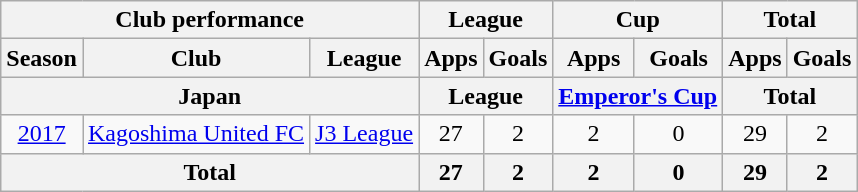<table class="wikitable" style="text-align:center;">
<tr>
<th colspan=3>Club performance</th>
<th colspan=2>League</th>
<th colspan=2>Cup</th>
<th colspan=2>Total</th>
</tr>
<tr>
<th>Season</th>
<th>Club</th>
<th>League</th>
<th>Apps</th>
<th>Goals</th>
<th>Apps</th>
<th>Goals</th>
<th>Apps</th>
<th>Goals</th>
</tr>
<tr>
<th colspan=3>Japan</th>
<th colspan=2>League</th>
<th colspan=2><a href='#'>Emperor's Cup</a></th>
<th colspan=2>Total</th>
</tr>
<tr>
<td><a href='#'>2017</a></td>
<td rowspan="1"><a href='#'>Kagoshima United FC</a></td>
<td rowspan="1"><a href='#'>J3 League</a></td>
<td>27</td>
<td>2</td>
<td>2</td>
<td>0</td>
<td>29</td>
<td>2</td>
</tr>
<tr>
<th colspan=3>Total</th>
<th>27</th>
<th>2</th>
<th>2</th>
<th>0</th>
<th>29</th>
<th>2</th>
</tr>
</table>
